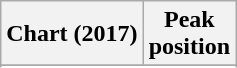<table class="wikitable sortable plainrowheaders" style="text-align:center">
<tr>
<th>Chart (2017)</th>
<th>Peak<br>position</th>
</tr>
<tr>
</tr>
<tr>
</tr>
<tr>
</tr>
</table>
